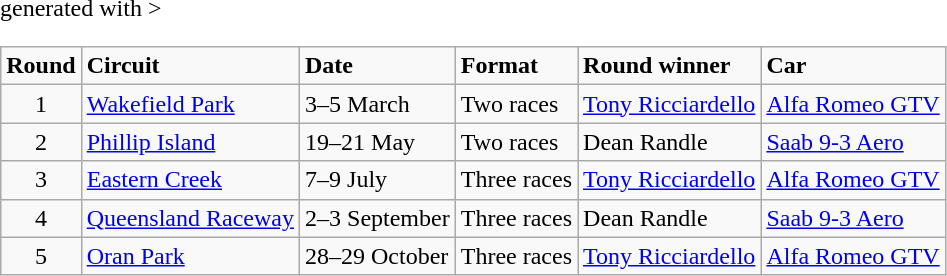<table class="wikitable" <hiddentext>generated with >
<tr style="font-weight:bold">
<td height="13" align="center">Round</td>
<td>Circuit</td>
<td>Date</td>
<td>Format</td>
<td>Round winner</td>
<td>Car</td>
</tr>
<tr>
<td align="center">1</td>
<td><a href='#'>Wakefield Park</a></td>
<td>3–5 March</td>
<td>Two races</td>
<td><a href='#'>Tony Ricciardello</a></td>
<td><a href='#'>Alfa Romeo GTV</a></td>
</tr>
<tr>
<td align="center">2</td>
<td><a href='#'>Phillip Island</a></td>
<td>19–21 May</td>
<td>Two races</td>
<td>Dean Randle</td>
<td><a href='#'>Saab 9-3 Aero</a></td>
</tr>
<tr>
<td align="center">3</td>
<td><a href='#'>Eastern Creek</a></td>
<td>7–9 July</td>
<td>Three races</td>
<td><a href='#'>Tony Ricciardello</a></td>
<td><a href='#'>Alfa Romeo GTV</a></td>
</tr>
<tr>
<td align="center">4</td>
<td><a href='#'>Queensland Raceway</a></td>
<td>2–3 September</td>
<td>Three races</td>
<td>Dean Randle</td>
<td><a href='#'>Saab 9-3 Aero</a></td>
</tr>
<tr>
<td align="center">5</td>
<td><a href='#'>Oran Park</a></td>
<td>28–29 October</td>
<td>Three races</td>
<td><a href='#'>Tony Ricciardello</a></td>
<td><a href='#'>Alfa Romeo GTV</a></td>
</tr>
</table>
